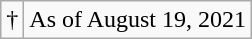<table class="wikitable">
<tr>
<td>†</td>
<td>As of August 19, 2021</td>
</tr>
</table>
